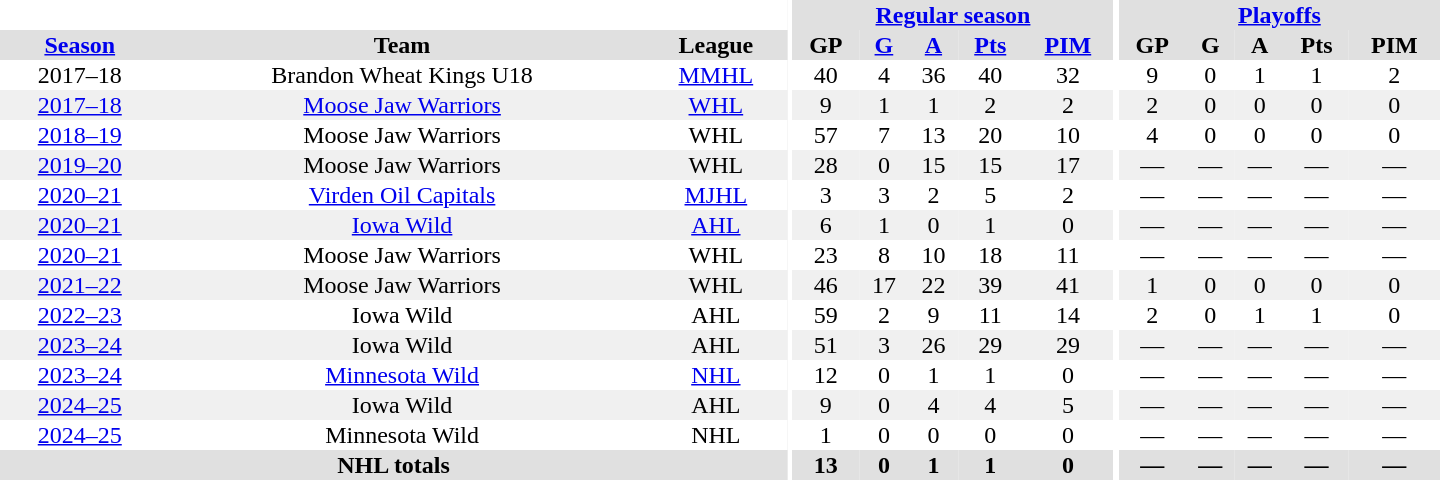<table border="0" cellpadding="1" cellspacing="0" style="text-align:center; width:60em">
<tr bgcolor="#e0e0e0">
<th colspan="3" bgcolor="#ffffff"></th>
<th rowspan="99" bgcolor="#ffffff"></th>
<th colspan="5"><a href='#'>Regular season</a></th>
<th rowspan="99" bgcolor="#ffffff"></th>
<th colspan="5"><a href='#'>Playoffs</a></th>
</tr>
<tr bgcolor="#e0e0e0">
<th><a href='#'>Season</a></th>
<th>Team</th>
<th>League</th>
<th>GP</th>
<th><a href='#'>G</a></th>
<th><a href='#'>A</a></th>
<th><a href='#'>Pts</a></th>
<th><a href='#'>PIM</a></th>
<th>GP</th>
<th>G</th>
<th>A</th>
<th>Pts</th>
<th>PIM</th>
</tr>
<tr>
<td>2017–18</td>
<td>Brandon Wheat Kings U18</td>
<td><a href='#'>MMHL</a></td>
<td>40</td>
<td>4</td>
<td>36</td>
<td>40</td>
<td>32</td>
<td>9</td>
<td>0</td>
<td>1</td>
<td>1</td>
<td>2</td>
</tr>
<tr bgcolor="#f0f0f0">
<td><a href='#'>2017–18</a></td>
<td><a href='#'>Moose Jaw Warriors</a></td>
<td><a href='#'>WHL</a></td>
<td>9</td>
<td>1</td>
<td>1</td>
<td>2</td>
<td>2</td>
<td>2</td>
<td>0</td>
<td>0</td>
<td>0</td>
<td>0</td>
</tr>
<tr>
<td><a href='#'>2018–19</a></td>
<td>Moose Jaw Warriors</td>
<td>WHL</td>
<td>57</td>
<td>7</td>
<td>13</td>
<td>20</td>
<td>10</td>
<td>4</td>
<td>0</td>
<td>0</td>
<td>0</td>
<td>0</td>
</tr>
<tr bgcolor="#f0f0f0">
<td><a href='#'>2019–20</a></td>
<td>Moose Jaw Warriors</td>
<td>WHL</td>
<td>28</td>
<td>0</td>
<td>15</td>
<td>15</td>
<td>17</td>
<td>—</td>
<td>—</td>
<td>—</td>
<td>—</td>
<td>—</td>
</tr>
<tr>
<td><a href='#'>2020–21</a></td>
<td><a href='#'>Virden Oil Capitals</a></td>
<td><a href='#'>MJHL</a></td>
<td>3</td>
<td>3</td>
<td>2</td>
<td>5</td>
<td>2</td>
<td>—</td>
<td>—</td>
<td>—</td>
<td>—</td>
<td>—</td>
</tr>
<tr bgcolor="#f0f0f0">
<td><a href='#'>2020–21</a></td>
<td><a href='#'>Iowa Wild</a></td>
<td><a href='#'>AHL</a></td>
<td>6</td>
<td>1</td>
<td>0</td>
<td>1</td>
<td>0</td>
<td>—</td>
<td>—</td>
<td>—</td>
<td>—</td>
<td>—</td>
</tr>
<tr>
<td><a href='#'>2020–21</a></td>
<td>Moose Jaw Warriors</td>
<td>WHL</td>
<td>23</td>
<td>8</td>
<td>10</td>
<td>18</td>
<td>11</td>
<td>—</td>
<td>—</td>
<td>—</td>
<td>—</td>
<td>—</td>
</tr>
<tr bgcolor="#f0f0f0">
<td><a href='#'>2021–22</a></td>
<td>Moose Jaw Warriors</td>
<td>WHL</td>
<td>46</td>
<td>17</td>
<td>22</td>
<td>39</td>
<td>41</td>
<td>1</td>
<td>0</td>
<td>0</td>
<td>0</td>
<td>0</td>
</tr>
<tr>
<td><a href='#'>2022–23</a></td>
<td>Iowa Wild</td>
<td>AHL</td>
<td>59</td>
<td>2</td>
<td>9</td>
<td>11</td>
<td>14</td>
<td>2</td>
<td>0</td>
<td>1</td>
<td>1</td>
<td>0</td>
</tr>
<tr bgcolor="#f0f0f0">
<td><a href='#'>2023–24</a></td>
<td>Iowa Wild</td>
<td>AHL</td>
<td>51</td>
<td>3</td>
<td>26</td>
<td>29</td>
<td>29</td>
<td>—</td>
<td>—</td>
<td>—</td>
<td>—</td>
<td>—</td>
</tr>
<tr>
<td><a href='#'>2023–24</a></td>
<td><a href='#'>Minnesota Wild</a></td>
<td><a href='#'>NHL</a></td>
<td>12</td>
<td>0</td>
<td>1</td>
<td>1</td>
<td>0</td>
<td>—</td>
<td>—</td>
<td>—</td>
<td>—</td>
<td>—</td>
</tr>
<tr bgcolor="#f0f0f0">
<td><a href='#'>2024–25</a></td>
<td>Iowa Wild</td>
<td>AHL</td>
<td>9</td>
<td>0</td>
<td>4</td>
<td>4</td>
<td>5</td>
<td>—</td>
<td>—</td>
<td>—</td>
<td>—</td>
<td>—</td>
</tr>
<tr>
<td><a href='#'>2024–25</a></td>
<td>Minnesota Wild</td>
<td>NHL</td>
<td>1</td>
<td>0</td>
<td>0</td>
<td>0</td>
<td>0</td>
<td>—</td>
<td>—</td>
<td>—</td>
<td>—</td>
<td>—</td>
</tr>
<tr bgcolor="#e0e0e0">
<th colspan="3">NHL totals</th>
<th>13</th>
<th>0</th>
<th>1</th>
<th>1</th>
<th>0</th>
<th>—</th>
<th>—</th>
<th>—</th>
<th>—</th>
<th>—</th>
</tr>
</table>
